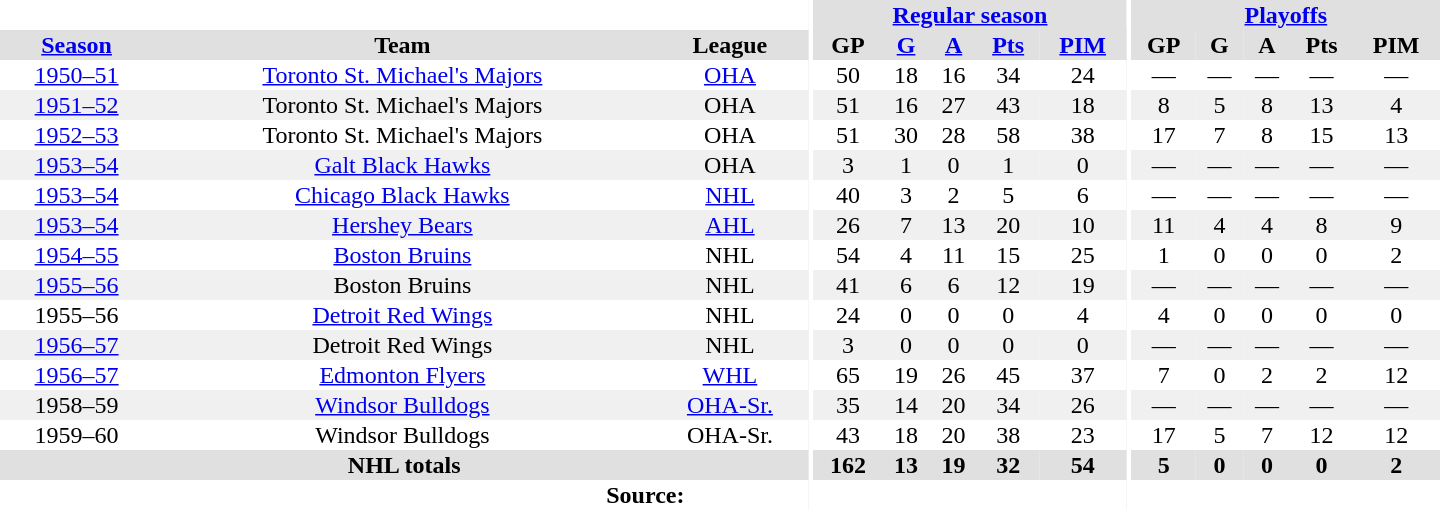<table border="0" cellpadding="1" cellspacing="0" style="text-align:center; width:60em">
<tr bgcolor="#e0e0e0">
<th colspan="3" bgcolor="#ffffff"></th>
<th rowspan="100" bgcolor="#ffffff"></th>
<th colspan="5"><a href='#'>Regular season</a></th>
<th rowspan="100" bgcolor="#ffffff"></th>
<th colspan="5"><a href='#'>Playoffs</a></th>
</tr>
<tr bgcolor="#e0e0e0">
<th><a href='#'>Season</a></th>
<th>Team</th>
<th>League</th>
<th>GP</th>
<th><a href='#'>G</a></th>
<th><a href='#'>A</a></th>
<th><a href='#'>Pts</a></th>
<th><a href='#'>PIM</a></th>
<th>GP</th>
<th>G</th>
<th>A</th>
<th>Pts</th>
<th>PIM</th>
</tr>
<tr>
<td><a href='#'>1950–51</a></td>
<td><a href='#'>Toronto St. Michael's Majors</a></td>
<td><a href='#'>OHA</a></td>
<td>50</td>
<td>18</td>
<td>16</td>
<td>34</td>
<td>24</td>
<td>—</td>
<td>—</td>
<td>—</td>
<td>—</td>
<td>—</td>
</tr>
<tr bgcolor="#f0f0f0">
<td><a href='#'>1951–52</a></td>
<td>Toronto St. Michael's Majors</td>
<td>OHA</td>
<td>51</td>
<td>16</td>
<td>27</td>
<td>43</td>
<td>18</td>
<td>8</td>
<td>5</td>
<td>8</td>
<td>13</td>
<td>4</td>
</tr>
<tr>
<td><a href='#'>1952–53</a></td>
<td>Toronto St. Michael's Majors</td>
<td>OHA</td>
<td>51</td>
<td>30</td>
<td>28</td>
<td>58</td>
<td>38</td>
<td>17</td>
<td>7</td>
<td>8</td>
<td>15</td>
<td>13</td>
</tr>
<tr bgcolor="#f0f0f0">
<td><a href='#'>1953–54</a></td>
<td><a href='#'>Galt Black Hawks</a></td>
<td>OHA</td>
<td>3</td>
<td>1</td>
<td>0</td>
<td>1</td>
<td>0</td>
<td>—</td>
<td>—</td>
<td>—</td>
<td>—</td>
<td>—</td>
</tr>
<tr>
<td><a href='#'>1953–54</a></td>
<td><a href='#'>Chicago Black Hawks</a></td>
<td><a href='#'>NHL</a></td>
<td>40</td>
<td>3</td>
<td>2</td>
<td>5</td>
<td>6</td>
<td>—</td>
<td>—</td>
<td>—</td>
<td>—</td>
<td>—</td>
</tr>
<tr bgcolor="#f0f0f0">
<td><a href='#'>1953–54</a></td>
<td><a href='#'>Hershey Bears</a></td>
<td><a href='#'>AHL</a></td>
<td>26</td>
<td>7</td>
<td>13</td>
<td>20</td>
<td>10</td>
<td>11</td>
<td>4</td>
<td>4</td>
<td>8</td>
<td>9</td>
</tr>
<tr>
<td><a href='#'>1954–55</a></td>
<td><a href='#'>Boston Bruins</a></td>
<td>NHL</td>
<td>54</td>
<td>4</td>
<td>11</td>
<td>15</td>
<td>25</td>
<td>1</td>
<td>0</td>
<td>0</td>
<td>0</td>
<td>2</td>
</tr>
<tr bgcolor="#f0f0f0">
<td><a href='#'>1955–56</a></td>
<td>Boston Bruins</td>
<td>NHL</td>
<td>41</td>
<td>6</td>
<td>6</td>
<td>12</td>
<td>19</td>
<td>—</td>
<td>—</td>
<td>—</td>
<td>—</td>
<td>—</td>
</tr>
<tr>
<td>1955–56</td>
<td><a href='#'>Detroit Red Wings</a></td>
<td>NHL</td>
<td>24</td>
<td>0</td>
<td>0</td>
<td>0</td>
<td>4</td>
<td>4</td>
<td>0</td>
<td>0</td>
<td>0</td>
<td>0</td>
</tr>
<tr bgcolor="#f0f0f0">
<td><a href='#'>1956–57</a></td>
<td>Detroit Red Wings</td>
<td>NHL</td>
<td>3</td>
<td>0</td>
<td>0</td>
<td>0</td>
<td>0</td>
<td>—</td>
<td>—</td>
<td>—</td>
<td>—</td>
<td>—</td>
</tr>
<tr>
<td><a href='#'>1956–57</a></td>
<td><a href='#'>Edmonton Flyers</a></td>
<td><a href='#'>WHL</a></td>
<td>65</td>
<td>19</td>
<td>26</td>
<td>45</td>
<td>37</td>
<td>7</td>
<td>0</td>
<td>2</td>
<td>2</td>
<td>12</td>
</tr>
<tr bgcolor="#f0f0f0">
<td>1958–59</td>
<td><a href='#'>Windsor Bulldogs</a></td>
<td><a href='#'>OHA-Sr.</a></td>
<td>35</td>
<td>14</td>
<td>20</td>
<td>34</td>
<td>26</td>
<td>—</td>
<td>—</td>
<td>—</td>
<td>—</td>
<td>—</td>
</tr>
<tr>
<td>1959–60</td>
<td>Windsor Bulldogs</td>
<td>OHA-Sr.</td>
<td>43</td>
<td>18</td>
<td>20</td>
<td>38</td>
<td>23</td>
<td>17</td>
<td>5</td>
<td>7</td>
<td>12</td>
<td>12</td>
</tr>
<tr bgcolor="#e0e0e0">
<th colspan="3">NHL totals</th>
<th>162</th>
<th>13</th>
<th>19</th>
<th>32</th>
<th>54</th>
<th>5</th>
<th>0</th>
<th>0</th>
<th>0</th>
<th>2</th>
</tr>
<tr>
<td colspan="13" style="text-align: center;"><strong>Source:</strong></td>
</tr>
</table>
